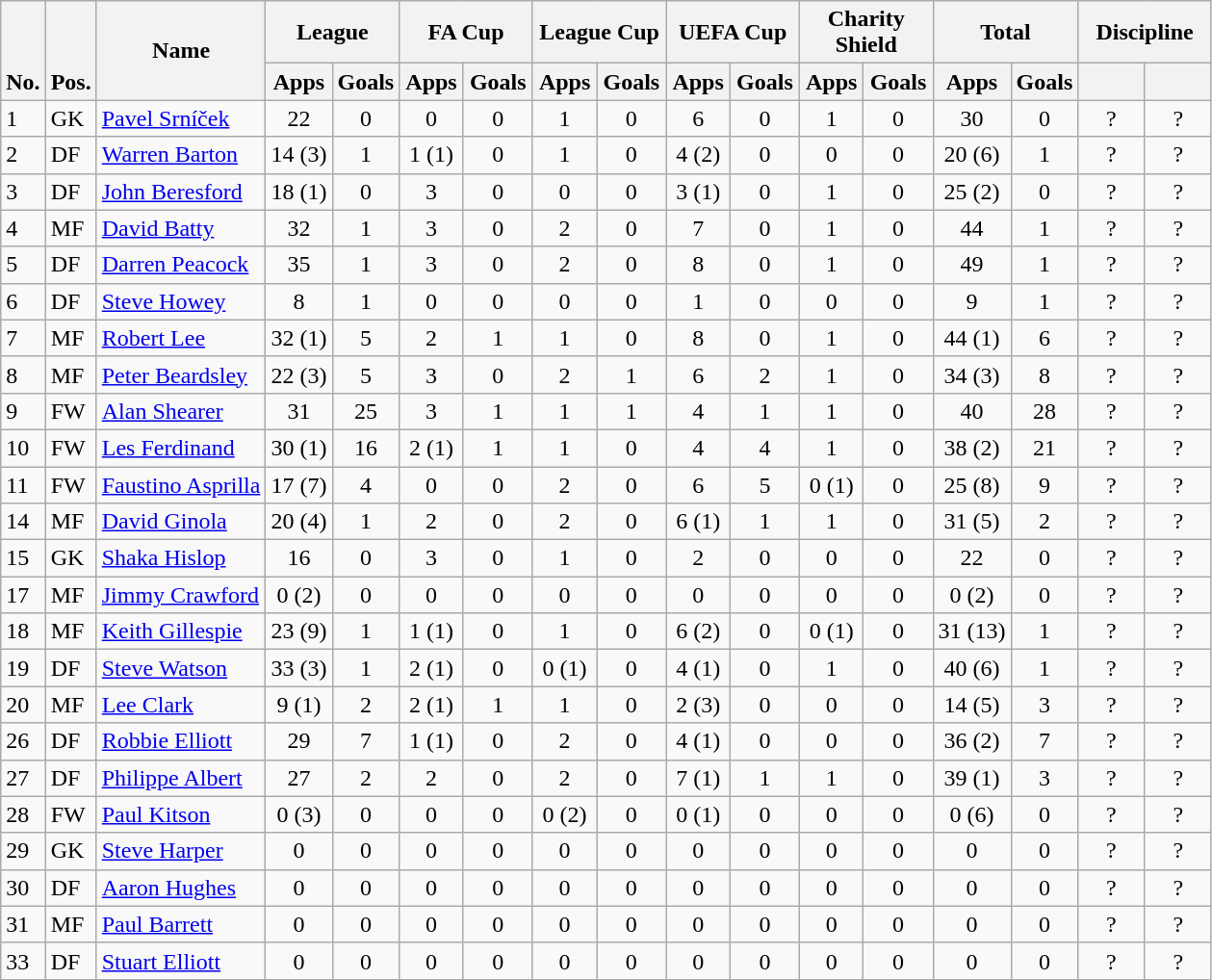<table class="wikitable" style="text-align:center">
<tr>
<th rowspan="2" valign="bottom">No.</th>
<th rowspan="2" valign="bottom">Pos.</th>
<th rowspan="2">Name</th>
<th colspan="2" width="85">League</th>
<th colspan="2" width="85">FA Cup</th>
<th colspan="2" width="85">League Cup</th>
<th colspan="2" width="85">UEFA Cup</th>
<th colspan="2" width="85">Charity Shield</th>
<th colspan="2" width="85">Total</th>
<th colspan="2" width="85">Discipline</th>
</tr>
<tr>
<th>Apps</th>
<th>Goals</th>
<th>Apps</th>
<th>Goals</th>
<th>Apps</th>
<th>Goals</th>
<th>Apps</th>
<th>Goals</th>
<th>Apps</th>
<th>Goals</th>
<th>Apps</th>
<th>Goals</th>
<th></th>
<th></th>
</tr>
<tr>
<td align="left">1</td>
<td align="left">GK</td>
<td align="left"> <a href='#'>Pavel Srníček</a></td>
<td>22</td>
<td>0</td>
<td>0</td>
<td>0</td>
<td>1</td>
<td>0</td>
<td>6</td>
<td>0</td>
<td>1</td>
<td>0</td>
<td>30</td>
<td>0</td>
<td>?</td>
<td>?</td>
</tr>
<tr>
<td align="left">2</td>
<td align="left">DF</td>
<td align="left"> <a href='#'>Warren Barton</a></td>
<td>14 (3)</td>
<td>1</td>
<td>1 (1)</td>
<td>0</td>
<td>1</td>
<td>0</td>
<td>4 (2)</td>
<td>0</td>
<td>0</td>
<td>0</td>
<td>20 (6)</td>
<td>1</td>
<td>?</td>
<td>?</td>
</tr>
<tr>
<td align="left">3</td>
<td align="left">DF</td>
<td align="left"> <a href='#'>John Beresford</a></td>
<td>18 (1)</td>
<td>0</td>
<td>3</td>
<td>0</td>
<td>0</td>
<td>0</td>
<td>3 (1)</td>
<td>0</td>
<td>1</td>
<td>0</td>
<td>25 (2)</td>
<td>0</td>
<td>?</td>
<td>?</td>
</tr>
<tr>
<td align="left">4</td>
<td align="left">MF</td>
<td align="left"> <a href='#'>David Batty</a></td>
<td>32</td>
<td>1</td>
<td>3</td>
<td>0</td>
<td>2</td>
<td>0</td>
<td>7</td>
<td>0</td>
<td>1</td>
<td>0</td>
<td>44</td>
<td>1</td>
<td>?</td>
<td>?</td>
</tr>
<tr>
<td align="left">5</td>
<td align="left">DF</td>
<td align="left"> <a href='#'>Darren Peacock</a></td>
<td>35</td>
<td>1</td>
<td>3</td>
<td>0</td>
<td>2</td>
<td>0</td>
<td>8</td>
<td>0</td>
<td>1</td>
<td>0</td>
<td>49</td>
<td>1</td>
<td>?</td>
<td>?</td>
</tr>
<tr>
<td align="left">6</td>
<td align="left">DF</td>
<td align="left"> <a href='#'>Steve Howey</a></td>
<td>8</td>
<td>1</td>
<td>0</td>
<td>0</td>
<td>0</td>
<td>0</td>
<td>1</td>
<td>0</td>
<td>0</td>
<td>0</td>
<td>9</td>
<td>1</td>
<td>?</td>
<td>?</td>
</tr>
<tr>
<td align="left">7</td>
<td align="left">MF</td>
<td align="left"> <a href='#'>Robert Lee</a></td>
<td>32 (1)</td>
<td>5</td>
<td>2</td>
<td>1</td>
<td>1</td>
<td>0</td>
<td>8</td>
<td>0</td>
<td>1</td>
<td>0</td>
<td>44 (1)</td>
<td>6</td>
<td>?</td>
<td>?</td>
</tr>
<tr>
<td align="left">8</td>
<td align="left">MF</td>
<td align="left"> <a href='#'>Peter Beardsley</a></td>
<td>22 (3)</td>
<td>5</td>
<td>3</td>
<td>0</td>
<td>2</td>
<td>1</td>
<td>6</td>
<td>2</td>
<td>1</td>
<td>0</td>
<td>34 (3)</td>
<td>8</td>
<td>?</td>
<td>?</td>
</tr>
<tr>
<td align="left">9</td>
<td align="left">FW</td>
<td align="left"> <a href='#'>Alan Shearer</a></td>
<td>31</td>
<td>25</td>
<td>3</td>
<td>1</td>
<td>1</td>
<td>1</td>
<td>4</td>
<td>1</td>
<td>1</td>
<td>0</td>
<td>40</td>
<td>28</td>
<td>?</td>
<td>?</td>
</tr>
<tr>
<td align="left">10</td>
<td align="left">FW</td>
<td align="left"> <a href='#'>Les Ferdinand</a></td>
<td>30 (1)</td>
<td>16</td>
<td>2 (1)</td>
<td>1</td>
<td>1</td>
<td>0</td>
<td>4</td>
<td>4</td>
<td>1</td>
<td>0</td>
<td>38 (2)</td>
<td>21</td>
<td>?</td>
<td>?</td>
</tr>
<tr>
<td align="left">11</td>
<td align="left">FW</td>
<td align="left"> <a href='#'>Faustino Asprilla</a></td>
<td>17 (7)</td>
<td>4</td>
<td>0</td>
<td>0</td>
<td>2</td>
<td>0</td>
<td>6</td>
<td>5</td>
<td>0 (1)</td>
<td>0</td>
<td>25 (8)</td>
<td>9</td>
<td>?</td>
<td>?</td>
</tr>
<tr>
<td align="left">14</td>
<td align="left">MF</td>
<td align="left"> <a href='#'>David Ginola</a></td>
<td>20 (4)</td>
<td>1</td>
<td>2</td>
<td>0</td>
<td>2</td>
<td>0</td>
<td>6 (1)</td>
<td>1</td>
<td>1</td>
<td>0</td>
<td>31 (5)</td>
<td>2</td>
<td>?</td>
<td>?</td>
</tr>
<tr>
<td align="left">15</td>
<td align="left">GK</td>
<td align="left"> <a href='#'>Shaka Hislop</a></td>
<td>16</td>
<td>0</td>
<td>3</td>
<td>0</td>
<td>1</td>
<td>0</td>
<td>2</td>
<td>0</td>
<td>0</td>
<td>0</td>
<td>22</td>
<td>0</td>
<td>?</td>
<td>?</td>
</tr>
<tr>
<td align="left">17</td>
<td align="left">MF</td>
<td align="left"> <a href='#'>Jimmy Crawford</a></td>
<td>0 (2)</td>
<td>0</td>
<td>0</td>
<td>0</td>
<td>0</td>
<td>0</td>
<td>0</td>
<td>0</td>
<td>0</td>
<td>0</td>
<td>0 (2)</td>
<td>0</td>
<td>?</td>
<td>?</td>
</tr>
<tr>
<td align="left">18</td>
<td align="left">MF</td>
<td align="left"> <a href='#'>Keith Gillespie</a></td>
<td>23 (9)</td>
<td>1</td>
<td>1 (1)</td>
<td>0</td>
<td>1</td>
<td>0</td>
<td>6 (2)</td>
<td>0</td>
<td>0 (1)</td>
<td>0</td>
<td>31 (13)</td>
<td>1</td>
<td>?</td>
<td>?</td>
</tr>
<tr>
<td align="left">19</td>
<td align="left">DF</td>
<td align="left"> <a href='#'>Steve Watson</a></td>
<td>33 (3)</td>
<td>1</td>
<td>2 (1)</td>
<td>0</td>
<td>0 (1)</td>
<td>0</td>
<td>4 (1)</td>
<td>0</td>
<td>1</td>
<td>0</td>
<td>40 (6)</td>
<td>1</td>
<td>?</td>
<td>?</td>
</tr>
<tr>
<td align="left">20</td>
<td align="left">MF</td>
<td align="left"> <a href='#'>Lee Clark</a></td>
<td>9 (1)</td>
<td>2</td>
<td>2 (1)</td>
<td>1</td>
<td>1</td>
<td>0</td>
<td>2 (3)</td>
<td>0</td>
<td>0</td>
<td>0</td>
<td>14 (5)</td>
<td>3</td>
<td>?</td>
<td>?</td>
</tr>
<tr>
<td align="left">26</td>
<td align="left">DF</td>
<td align="left"> <a href='#'>Robbie Elliott</a></td>
<td>29</td>
<td>7</td>
<td>1 (1)</td>
<td>0</td>
<td>2</td>
<td>0</td>
<td>4 (1)</td>
<td>0</td>
<td>0</td>
<td>0</td>
<td>36 (2)</td>
<td>7</td>
<td>?</td>
<td>?</td>
</tr>
<tr>
<td align="left">27</td>
<td align="left">DF</td>
<td align="left"> <a href='#'>Philippe Albert</a></td>
<td>27</td>
<td>2</td>
<td>2</td>
<td>0</td>
<td>2</td>
<td>0</td>
<td>7 (1)</td>
<td>1</td>
<td>1</td>
<td>0</td>
<td>39 (1)</td>
<td>3</td>
<td>?</td>
<td>?</td>
</tr>
<tr>
<td align="left">28</td>
<td align="left">FW</td>
<td align="left"> <a href='#'>Paul Kitson</a></td>
<td>0 (3)</td>
<td>0</td>
<td>0</td>
<td>0</td>
<td>0 (2)</td>
<td>0</td>
<td>0 (1)</td>
<td>0</td>
<td>0</td>
<td>0</td>
<td>0 (6)</td>
<td>0</td>
<td>?</td>
<td>?</td>
</tr>
<tr>
<td align="left">29</td>
<td align="left">GK</td>
<td align="left"> <a href='#'>Steve Harper</a></td>
<td>0</td>
<td>0</td>
<td>0</td>
<td>0</td>
<td>0</td>
<td>0</td>
<td>0</td>
<td>0</td>
<td>0</td>
<td>0</td>
<td>0</td>
<td>0</td>
<td>?</td>
<td>?</td>
</tr>
<tr>
<td align="left">30</td>
<td align="left">DF</td>
<td align="left"> <a href='#'>Aaron Hughes</a></td>
<td>0</td>
<td>0</td>
<td>0</td>
<td>0</td>
<td>0</td>
<td>0</td>
<td>0</td>
<td>0</td>
<td>0</td>
<td>0</td>
<td>0</td>
<td>0</td>
<td>?</td>
<td>?</td>
</tr>
<tr>
<td align="left">31</td>
<td align="left">MF</td>
<td align="left"> <a href='#'>Paul Barrett</a></td>
<td>0</td>
<td>0</td>
<td>0</td>
<td>0</td>
<td>0</td>
<td>0</td>
<td>0</td>
<td>0</td>
<td>0</td>
<td>0</td>
<td>0</td>
<td>0</td>
<td>?</td>
<td>?</td>
</tr>
<tr>
<td align="left">33</td>
<td align="left">DF</td>
<td align="left"> <a href='#'>Stuart Elliott</a></td>
<td>0</td>
<td>0</td>
<td>0</td>
<td>0</td>
<td>0</td>
<td>0</td>
<td>0</td>
<td>0</td>
<td>0</td>
<td>0</td>
<td>0</td>
<td>0</td>
<td>?</td>
<td>?</td>
</tr>
<tr>
</tr>
</table>
